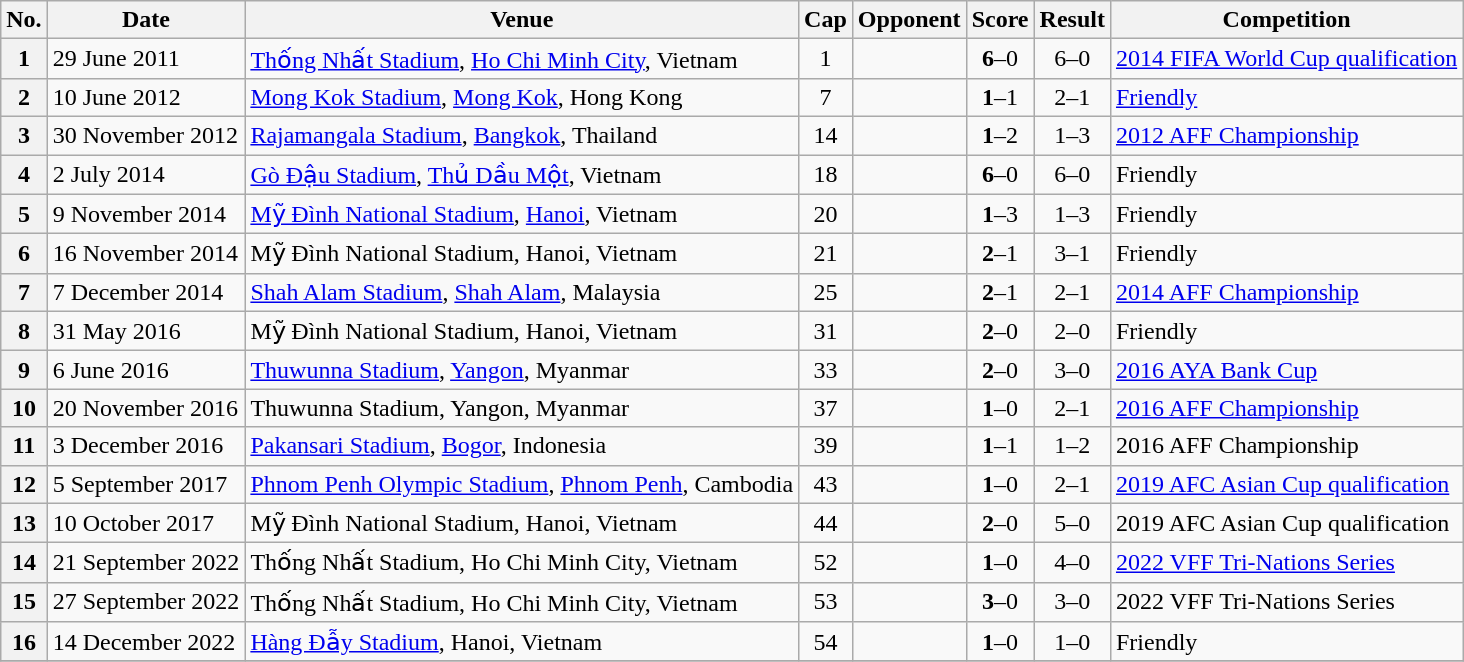<table class="wikitable sortable">
<tr>
<th>No.</th>
<th>Date</th>
<th>Venue</th>
<th>Cap</th>
<th>Opponent</th>
<th>Score</th>
<th>Result</th>
<th>Competition</th>
</tr>
<tr>
<th scope=row>1</th>
<td>29 June 2011</td>
<td><a href='#'>Thống Nhất Stadium</a>, <a href='#'>Ho Chi Minh City</a>, Vietnam</td>
<td align=center>1</td>
<td></td>
<td align=center><strong>6</strong>–0</td>
<td align=center>6–0</td>
<td><a href='#'>2014 FIFA World Cup qualification</a></td>
</tr>
<tr>
<th scope=row>2</th>
<td>10 June 2012</td>
<td><a href='#'>Mong Kok Stadium</a>, <a href='#'>Mong Kok</a>, Hong Kong</td>
<td align=center>7</td>
<td></td>
<td align=center><strong>1</strong>–1</td>
<td align=center>2–1</td>
<td><a href='#'>Friendly</a></td>
</tr>
<tr>
<th scope=row>3</th>
<td>30 November 2012</td>
<td><a href='#'>Rajamangala Stadium</a>, <a href='#'>Bangkok</a>, Thailand</td>
<td align=center>14</td>
<td></td>
<td align=center><strong>1</strong>–2</td>
<td align=center>1–3</td>
<td><a href='#'>2012 AFF Championship</a></td>
</tr>
<tr>
<th scope=row>4</th>
<td>2 July 2014</td>
<td><a href='#'>Gò Đậu Stadium</a>, <a href='#'>Thủ Dầu Một</a>, Vietnam</td>
<td align=center>18</td>
<td></td>
<td align=center><strong>6</strong>–0</td>
<td align=center>6–0</td>
<td>Friendly</td>
</tr>
<tr>
<th scope=row>5</th>
<td>9 November 2014</td>
<td><a href='#'>Mỹ Đình National Stadium</a>, <a href='#'>Hanoi</a>, Vietnam</td>
<td align=center>20</td>
<td></td>
<td align=center><strong>1</strong>–3</td>
<td align=center>1–3</td>
<td>Friendly</td>
</tr>
<tr>
<th scope=row>6</th>
<td>16 November 2014</td>
<td>Mỹ Đình National Stadium, Hanoi, Vietnam</td>
<td align=center>21</td>
<td></td>
<td align=center><strong>2</strong>–1</td>
<td align=center>3–1</td>
<td>Friendly</td>
</tr>
<tr>
<th scope=row>7</th>
<td>7 December 2014</td>
<td><a href='#'>Shah Alam Stadium</a>, <a href='#'>Shah Alam</a>, Malaysia</td>
<td align=center>25</td>
<td></td>
<td align=center><strong>2</strong>–1</td>
<td align=center>2–1</td>
<td><a href='#'>2014 AFF Championship</a></td>
</tr>
<tr>
<th scope=row>8</th>
<td>31 May 2016</td>
<td>Mỹ Đình National Stadium, Hanoi, Vietnam</td>
<td align=center>31</td>
<td></td>
<td align=center><strong>2</strong>–0</td>
<td align=center>2–0</td>
<td>Friendly</td>
</tr>
<tr>
<th scope=row>9</th>
<td>6 June 2016</td>
<td><a href='#'>Thuwunna Stadium</a>, <a href='#'>Yangon</a>, Myanmar</td>
<td align=center>33</td>
<td></td>
<td align=center><strong>2</strong>–0</td>
<td align=center>3–0 </td>
<td><a href='#'>2016 AYA Bank Cup</a></td>
</tr>
<tr>
<th scope=row>10</th>
<td>20 November 2016</td>
<td>Thuwunna Stadium, Yangon, Myanmar</td>
<td align=center>37</td>
<td></td>
<td align=center><strong>1</strong>–0</td>
<td align=center>2–1</td>
<td><a href='#'>2016 AFF Championship</a></td>
</tr>
<tr>
<th scope=row>11</th>
<td>3 December 2016</td>
<td><a href='#'>Pakansari Stadium</a>, <a href='#'>Bogor</a>, Indonesia</td>
<td align=center>39</td>
<td></td>
<td align=center><strong>1</strong>–1</td>
<td align=center>1–2</td>
<td>2016 AFF Championship</td>
</tr>
<tr>
<th scope=row>12</th>
<td>5 September 2017</td>
<td><a href='#'>Phnom Penh Olympic Stadium</a>, <a href='#'>Phnom Penh</a>, Cambodia</td>
<td align=center>43</td>
<td></td>
<td align=center><strong>1</strong>–0</td>
<td align=center>2–1</td>
<td><a href='#'>2019 AFC Asian Cup qualification</a></td>
</tr>
<tr>
<th scope=row>13</th>
<td>10 October 2017</td>
<td>Mỹ Đình National Stadium, Hanoi, Vietnam</td>
<td align=center>44</td>
<td></td>
<td align=center><strong>2</strong>–0</td>
<td align=center>5–0</td>
<td>2019 AFC Asian Cup qualification</td>
</tr>
<tr>
<th scope=row>14</th>
<td>21 September 2022</td>
<td>Thống Nhất Stadium, Ho Chi Minh City, Vietnam</td>
<td align=center>52</td>
<td></td>
<td align=center><strong>1</strong>–0</td>
<td align=center>4–0</td>
<td><a href='#'>2022 VFF Tri-Nations Series</a></td>
</tr>
<tr>
<th scope=row>15</th>
<td>27 September 2022</td>
<td>Thống Nhất Stadium, Ho Chi Minh City, Vietnam</td>
<td align=center>53</td>
<td></td>
<td align=center><strong>3</strong>–0</td>
<td align=center>3–0</td>
<td>2022 VFF Tri-Nations Series</td>
</tr>
<tr>
<th scope=row>16</th>
<td>14 December 2022</td>
<td><a href='#'>Hàng Đẫy Stadium</a>, Hanoi, Vietnam</td>
<td align=center>54</td>
<td></td>
<td align=center><strong>1</strong>–0</td>
<td align=center>1–0</td>
<td>Friendly</td>
</tr>
<tr>
</tr>
</table>
